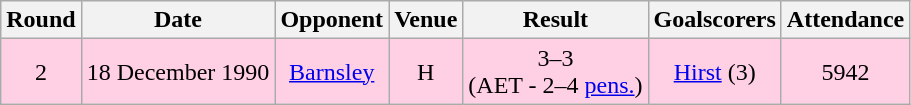<table class="wikitable" style="font-size:100%; text-align:center">
<tr>
<th>Round</th>
<th>Date</th>
<th>Opponent</th>
<th>Venue</th>
<th>Result</th>
<th>Goalscorers</th>
<th>Attendance</th>
</tr>
<tr style="background-color: #ffd0e3;">
<td>2</td>
<td>18 December 1990</td>
<td><a href='#'>Barnsley</a></td>
<td>H</td>
<td>3–3<br>(AET - 2–4 <a href='#'>pens.</a>)</td>
<td><a href='#'>Hirst</a> (3)</td>
<td>5942</td>
</tr>
</table>
